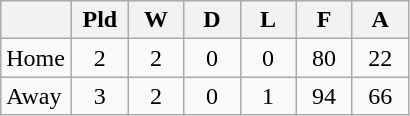<table class="wikitable" border="1">
<tr>
<th width=40></th>
<th width=30>Pld</th>
<th width=30>W</th>
<th width=30>D</th>
<th width=30>L</th>
<th width=30>F</th>
<th width=30>A</th>
</tr>
<tr>
<td>Home</td>
<td align=center>2</td>
<td align=center>2</td>
<td align=center>0</td>
<td align=center>0</td>
<td align=center>80</td>
<td align=center>22</td>
</tr>
<tr>
<td>Away</td>
<td align=center>3</td>
<td align=center>2</td>
<td align=center>0</td>
<td align=center>1</td>
<td align=center>94</td>
<td align=center>66</td>
</tr>
</table>
